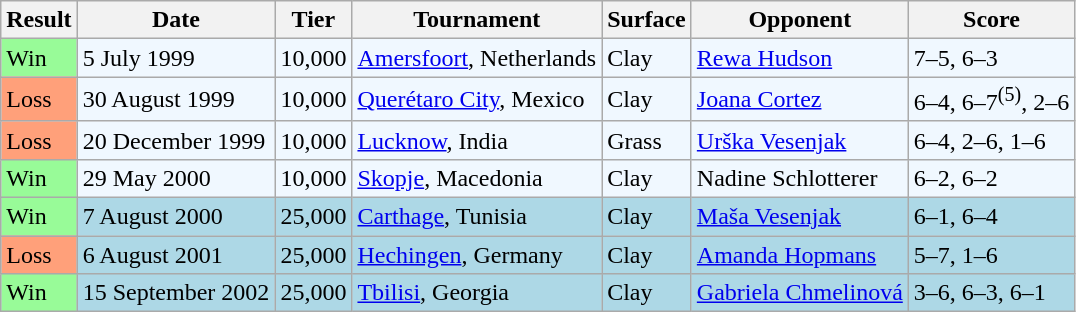<table class="sortable wikitable">
<tr>
<th>Result</th>
<th>Date</th>
<th>Tier</th>
<th>Tournament</th>
<th>Surface</th>
<th>Opponent</th>
<th class="unsortable">Score</th>
</tr>
<tr bgcolor=f0f8ff>
<td style="background:#98fb98;">Win</td>
<td>5 July 1999</td>
<td>10,000</td>
<td><a href='#'>Amersfoort</a>, Netherlands</td>
<td>Clay</td>
<td> <a href='#'>Rewa Hudson</a></td>
<td>7–5, 6–3</td>
</tr>
<tr bgcolor=f0f8ff>
<td bgcolor=FFA07A>Loss</td>
<td>30 August 1999</td>
<td>10,000</td>
<td><a href='#'>Querétaro City</a>, Mexico</td>
<td>Clay</td>
<td> <a href='#'>Joana Cortez</a></td>
<td>6–4, 6–7<sup>(5)</sup>, 2–6</td>
</tr>
<tr bgcolor=f0f8ff>
<td bgcolor=FFA07A>Loss</td>
<td>20 December 1999</td>
<td>10,000</td>
<td><a href='#'>Lucknow</a>, India</td>
<td>Grass</td>
<td> <a href='#'>Urška Vesenjak</a></td>
<td>6–4, 2–6, 1–6</td>
</tr>
<tr bgcolor=f0f8ff>
<td style="background:#98fb98;">Win</td>
<td>29 May 2000</td>
<td>10,000</td>
<td><a href='#'>Skopje</a>, Macedonia</td>
<td>Clay</td>
<td> Nadine Schlotterer</td>
<td>6–2, 6–2</td>
</tr>
<tr bgcolor="lightblue">
<td style="background:#98fb98;">Win</td>
<td>7 August 2000</td>
<td>25,000</td>
<td><a href='#'>Carthage</a>, Tunisia</td>
<td>Clay</td>
<td> <a href='#'>Maša Vesenjak</a></td>
<td>6–1, 6–4</td>
</tr>
<tr bgcolor="lightblue">
<td bgcolor=FFA07A>Loss</td>
<td>6 August 2001</td>
<td>25,000</td>
<td><a href='#'>Hechingen</a>, Germany</td>
<td>Clay</td>
<td> <a href='#'>Amanda Hopmans</a></td>
<td>5–7, 1–6</td>
</tr>
<tr bgcolor="lightblue">
<td style="background:#98fb98;">Win</td>
<td>15 September 2002</td>
<td>25,000</td>
<td><a href='#'>Tbilisi</a>, Georgia</td>
<td>Clay</td>
<td> <a href='#'>Gabriela Chmelinová</a></td>
<td>3–6, 6–3, 6–1</td>
</tr>
</table>
